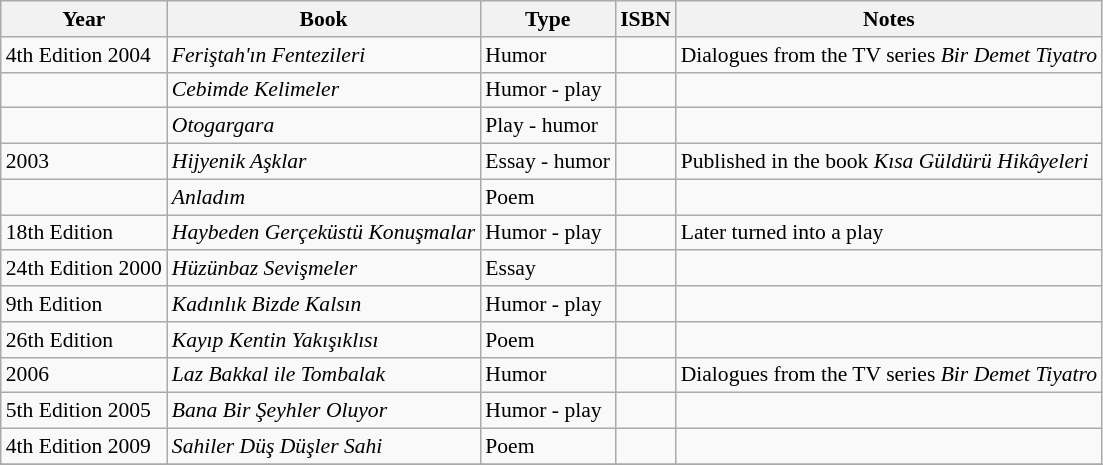<table class="wikitable" style="font-size: 90%;">
<tr>
<th>Year</th>
<th>Book</th>
<th>Type</th>
<th>ISBN</th>
<th>Notes</th>
</tr>
<tr>
<td>4th Edition 2004</td>
<td><em>Feriştah'ın Fentezileri</em></td>
<td>Humor</td>
<td></td>
<td>Dialogues from the TV series <em>Bir Demet Tiyatro</em></td>
</tr>
<tr>
<td></td>
<td><em>Cebimde Kelimeler</em></td>
<td>Humor - play</td>
<td></td>
<td></td>
</tr>
<tr>
<td></td>
<td><em>Otogargara</em></td>
<td>Play - humor</td>
<td></td>
<td></td>
</tr>
<tr>
<td>2003</td>
<td><em>Hijyenik Aşklar</em></td>
<td>Essay - humor</td>
<td></td>
<td>Published in the book <em>Kısa Güldürü Hikâyeleri</em></td>
</tr>
<tr>
<td></td>
<td><em>Anladım</em></td>
<td>Poem</td>
<td></td>
<td></td>
</tr>
<tr>
<td>18th Edition</td>
<td><em>Haybeden Gerçeküstü Konuşmalar</em></td>
<td>Humor - play</td>
<td></td>
<td>Later turned into a play</td>
</tr>
<tr>
<td>24th Edition 2000</td>
<td><em>Hüzünbaz Sevişmeler</em></td>
<td>Essay</td>
<td></td>
<td></td>
</tr>
<tr>
<td>9th Edition</td>
<td><em>Kadınlık Bizde Kalsın</em></td>
<td>Humor - play</td>
<td></td>
<td></td>
</tr>
<tr>
<td>26th Edition</td>
<td><em>Kayıp Kentin Yakışıklısı</em></td>
<td>Poem</td>
<td></td>
<td></td>
</tr>
<tr>
<td>2006</td>
<td><em>Laz Bakkal ile Tombalak</em></td>
<td>Humor</td>
<td></td>
<td>Dialogues from the TV series <em>Bir Demet Tiyatro</em></td>
</tr>
<tr>
<td>5th Edition 2005</td>
<td><em>Bana Bir Şeyhler Oluyor</em></td>
<td>Humor - play</td>
<td></td>
<td></td>
</tr>
<tr>
<td>4th Edition 2009</td>
<td><em>Sahiler Düş Düşler Sahi</em></td>
<td>Poem</td>
<td></td>
<td></td>
</tr>
<tr>
</tr>
</table>
